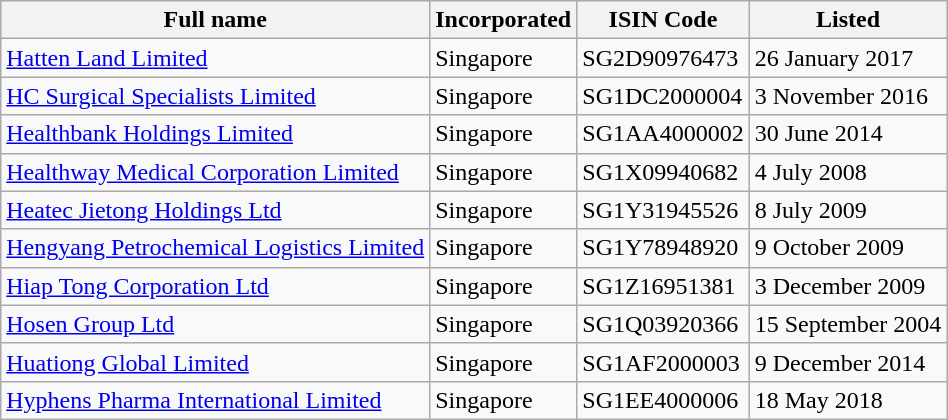<table class="wikitable">
<tr>
<th>Full name</th>
<th>Incorporated</th>
<th>ISIN Code</th>
<th>Listed</th>
</tr>
<tr>
<td><a href='#'>Hatten Land Limited</a></td>
<td>Singapore</td>
<td>SG2D90976473</td>
<td>26 January 2017</td>
</tr>
<tr>
<td><a href='#'>HC Surgical Specialists Limited</a></td>
<td>Singapore</td>
<td>SG1DC2000004</td>
<td>3 November 2016</td>
</tr>
<tr>
<td><a href='#'>Healthbank Holdings Limited</a></td>
<td>Singapore</td>
<td>SG1AA4000002</td>
<td>30 June 2014</td>
</tr>
<tr>
<td><a href='#'>Healthway Medical Corporation Limited</a></td>
<td>Singapore</td>
<td>SG1X09940682</td>
<td>4 July 2008</td>
</tr>
<tr>
<td><a href='#'>Heatec Jietong Holdings Ltd</a></td>
<td>Singapore</td>
<td>SG1Y31945526</td>
<td>8 July 2009</td>
</tr>
<tr>
<td><a href='#'>Hengyang Petrochemical Logistics Limited</a></td>
<td>Singapore</td>
<td>SG1Y78948920</td>
<td>9 October 2009</td>
</tr>
<tr>
<td><a href='#'>Hiap Tong Corporation Ltd</a></td>
<td>Singapore</td>
<td>SG1Z16951381</td>
<td>3 December 2009</td>
</tr>
<tr>
<td><a href='#'>Hosen Group Ltd</a></td>
<td>Singapore</td>
<td>SG1Q03920366</td>
<td>15 September 2004</td>
</tr>
<tr>
<td><a href='#'>Huationg Global Limited</a></td>
<td>Singapore</td>
<td>SG1AF2000003</td>
<td>9 December 2014</td>
</tr>
<tr>
<td><a href='#'>Hyphens Pharma International Limited</a></td>
<td>Singapore</td>
<td>SG1EE4000006</td>
<td>18 May 2018</td>
</tr>
</table>
